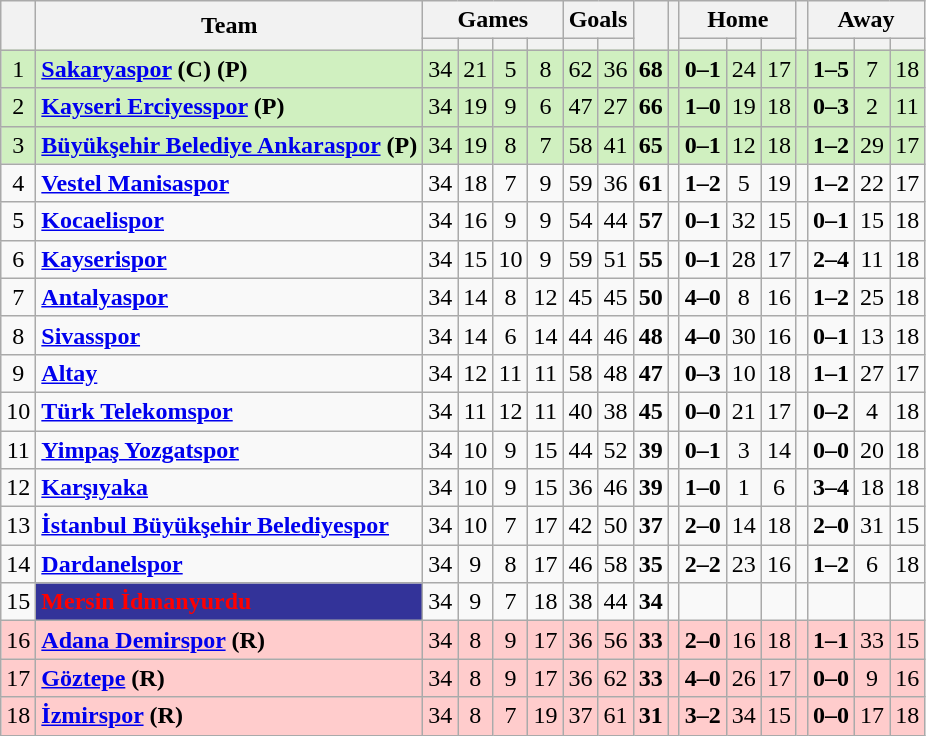<table class="wikitable" style="text-align: center;">
<tr>
<th rowspan=2></th>
<th rowspan=2>Team</th>
<th colspan=4>Games</th>
<th colspan=2>Goals</th>
<th rowspan=2></th>
<th rowspan=2></th>
<th colspan=3>Home</th>
<th rowspan=2></th>
<th colspan=3>Away</th>
</tr>
<tr>
<th></th>
<th></th>
<th></th>
<th></th>
<th></th>
<th></th>
<th></th>
<th></th>
<th></th>
<th></th>
<th></th>
<th></th>
</tr>
<tr>
<td bgcolor="#D0F0C0">1</td>
<td align="left" bgcolor="#D0F0C0"><strong><a href='#'>Sakaryaspor</a> (C) (P)</strong></td>
<td bgcolor="#D0F0C0">34</td>
<td bgcolor="#D0F0C0">21</td>
<td bgcolor="#D0F0C0">5</td>
<td bgcolor="#D0F0C0">8</td>
<td bgcolor="#D0F0C0">62</td>
<td bgcolor="#D0F0C0">36</td>
<td bgcolor="#D0F0C0"><strong>68</strong></td>
<td bgcolor="#D0F0C0"></td>
<td bgcolor="#D0F0C0"><strong>0–1</strong></td>
<td bgcolor="#D0F0C0">24</td>
<td bgcolor="#D0F0C0">17</td>
<td bgcolor="#D0F0C0"></td>
<td bgcolor="#D0F0C0"><strong>1–5</strong></td>
<td bgcolor="#D0F0C0">7</td>
<td bgcolor="#D0F0C0">18</td>
</tr>
<tr>
<td bgcolor="#D0F0C0">2</td>
<td align="left" bgcolor="#D0F0C0"><strong><a href='#'>Kayseri Erciyesspor</a> (P)</strong></td>
<td bgcolor="#D0F0C0">34</td>
<td bgcolor="#D0F0C0">19</td>
<td bgcolor="#D0F0C0">9</td>
<td bgcolor="#D0F0C0">6</td>
<td bgcolor="#D0F0C0">47</td>
<td bgcolor="#D0F0C0">27</td>
<td bgcolor="#D0F0C0"><strong>66</strong></td>
<td bgcolor="#D0F0C0"></td>
<td bgcolor="#D0F0C0"><strong>1–0</strong></td>
<td bgcolor="#D0F0C0">19</td>
<td bgcolor="#D0F0C0">18</td>
<td bgcolor="#D0F0C0"></td>
<td bgcolor="#D0F0C0"><strong>0–3</strong></td>
<td bgcolor="#D0F0C0">2</td>
<td bgcolor="#D0F0C0">11</td>
</tr>
<tr>
<td bgcolor="#D0F0C0">3</td>
<td align="left" bgcolor="#D0F0C0"><strong><a href='#'>Büyükşehir Belediye Ankaraspor</a> (P)</strong></td>
<td bgcolor="#D0F0C0">34</td>
<td bgcolor="#D0F0C0">19</td>
<td bgcolor="#D0F0C0">8</td>
<td bgcolor="#D0F0C0">7</td>
<td bgcolor="#D0F0C0">58</td>
<td bgcolor="#D0F0C0">41</td>
<td bgcolor="#D0F0C0"><strong>65</strong></td>
<td bgcolor="#D0F0C0"></td>
<td bgcolor="#D0F0C0"><strong>0–1</strong></td>
<td bgcolor="#D0F0C0">12</td>
<td bgcolor="#D0F0C0">18</td>
<td bgcolor="#D0F0C0"></td>
<td bgcolor="#D0F0C0"><strong>1–2</strong></td>
<td bgcolor="#D0F0C0">29</td>
<td bgcolor="#D0F0C0">17</td>
</tr>
<tr>
<td>4</td>
<td align="left"><strong><a href='#'>Vestel Manisaspor</a></strong></td>
<td>34</td>
<td>18</td>
<td>7</td>
<td>9</td>
<td>59</td>
<td>36</td>
<td><strong>61</strong></td>
<td></td>
<td><strong>1–2</strong></td>
<td>5</td>
<td>19</td>
<td></td>
<td><strong>1–2</strong></td>
<td>22</td>
<td>17</td>
</tr>
<tr>
<td>5</td>
<td align="left"><strong><a href='#'>Kocaelispor</a></strong></td>
<td>34</td>
<td>16</td>
<td>9</td>
<td>9</td>
<td>54</td>
<td>44</td>
<td><strong>57</strong></td>
<td></td>
<td><strong>0–1</strong></td>
<td>32</td>
<td>15</td>
<td></td>
<td><strong>0–1</strong></td>
<td>15</td>
<td>18</td>
</tr>
<tr>
<td>6</td>
<td align="left"><strong><a href='#'>Kayserispor</a></strong></td>
<td>34</td>
<td>15</td>
<td>10</td>
<td>9</td>
<td>59</td>
<td>51</td>
<td><strong>55</strong></td>
<td></td>
<td><strong>0–1</strong></td>
<td>28</td>
<td>17</td>
<td></td>
<td><strong>2–4</strong></td>
<td>11</td>
<td>18</td>
</tr>
<tr>
<td>7</td>
<td align="left"><strong><a href='#'>Antalyaspor</a></strong></td>
<td>34</td>
<td>14</td>
<td>8</td>
<td>12</td>
<td>45</td>
<td>45</td>
<td><strong>50</strong></td>
<td></td>
<td><strong>4–0</strong></td>
<td>8</td>
<td>16</td>
<td></td>
<td><strong>1–2</strong></td>
<td>25</td>
<td>18</td>
</tr>
<tr>
<td>8</td>
<td align="left"><strong><a href='#'>Sivasspor</a></strong></td>
<td>34</td>
<td>14</td>
<td>6</td>
<td>14</td>
<td>44</td>
<td>46</td>
<td><strong>48</strong></td>
<td></td>
<td><strong>4–0</strong></td>
<td>30</td>
<td>16</td>
<td></td>
<td><strong>0–1</strong></td>
<td>13</td>
<td>18</td>
</tr>
<tr>
<td>9</td>
<td align="left"><strong><a href='#'>Altay</a></strong></td>
<td>34</td>
<td>12</td>
<td>11</td>
<td>11</td>
<td>58</td>
<td>48</td>
<td><strong>47</strong></td>
<td></td>
<td><strong>0–3</strong></td>
<td>10</td>
<td>18</td>
<td></td>
<td><strong>1–1</strong></td>
<td>27</td>
<td>17</td>
</tr>
<tr>
<td>10</td>
<td align="left"><strong><a href='#'>Türk Telekomspor</a></strong></td>
<td>34</td>
<td>11</td>
<td>12</td>
<td>11</td>
<td>40</td>
<td>38</td>
<td><strong>45</strong></td>
<td></td>
<td><strong>0–0</strong></td>
<td>21</td>
<td>17</td>
<td></td>
<td><strong>0–2</strong></td>
<td>4</td>
<td>18</td>
</tr>
<tr>
<td>11</td>
<td align="left"><strong><a href='#'>Yimpaş Yozgatspor</a></strong></td>
<td>34</td>
<td>10</td>
<td>9</td>
<td>15</td>
<td>44</td>
<td>52</td>
<td><strong>39</strong></td>
<td></td>
<td><strong>0–1</strong></td>
<td>3</td>
<td>14</td>
<td></td>
<td><strong>0–0</strong></td>
<td>20</td>
<td>18</td>
</tr>
<tr>
<td>12</td>
<td align="left"><strong><a href='#'>Karşıyaka</a></strong></td>
<td>34</td>
<td>10</td>
<td>9</td>
<td>15</td>
<td>36</td>
<td>46</td>
<td><strong>39</strong></td>
<td></td>
<td><strong>1–0</strong></td>
<td>1</td>
<td>6</td>
<td></td>
<td><strong>3–4</strong></td>
<td>18</td>
<td>18</td>
</tr>
<tr>
<td>13</td>
<td align="left"><strong><a href='#'>İstanbul Büyükşehir Belediyespor</a></strong></td>
<td>34</td>
<td>10</td>
<td>7</td>
<td>17</td>
<td>42</td>
<td>50</td>
<td><strong>37</strong></td>
<td></td>
<td><strong>2–0</strong></td>
<td>14</td>
<td>18</td>
<td></td>
<td><strong>2–0</strong></td>
<td>31</td>
<td>15</td>
</tr>
<tr>
<td>14</td>
<td align="left"><strong><a href='#'>Dardanelspor</a></strong></td>
<td>34</td>
<td>9</td>
<td>8</td>
<td>17</td>
<td>46</td>
<td>58</td>
<td><strong>35</strong></td>
<td></td>
<td><strong>2–2</strong></td>
<td>23</td>
<td>16</td>
<td></td>
<td><strong>1–2</strong></td>
<td>6</td>
<td>18</td>
</tr>
<tr>
<td>15</td>
<td align="left" bgcolor="#333399" style="color:red;"><strong>Mersin İdmanyurdu</strong></td>
<td>34</td>
<td>9</td>
<td>7</td>
<td>18</td>
<td>38</td>
<td>44</td>
<td><strong>34</strong></td>
<td></td>
<td></td>
<td></td>
<td></td>
<td></td>
<td></td>
<td></td>
<td></td>
</tr>
<tr>
<td bgcolor="#FFCCCC">16</td>
<td align="left" bgcolor="#FFCCCC"><strong><a href='#'>Adana Demirspor</a> (R)</strong></td>
<td bgcolor="#FFCCCC">34</td>
<td bgcolor="#FFCCCC">8</td>
<td bgcolor="#FFCCCC">9</td>
<td bgcolor="#FFCCCC">17</td>
<td bgcolor="#FFCCCC">36</td>
<td bgcolor="#FFCCCC">56</td>
<td bgcolor="#FFCCCC"><strong>33</strong></td>
<td bgcolor="#FFCCCC"></td>
<td bgcolor="#FFCCCC"><strong>2–0</strong></td>
<td bgcolor="#FFCCCC">16</td>
<td bgcolor="#FFCCCC">18</td>
<td bgcolor="#FFCCCC"></td>
<td bgcolor="#FFCCCC"><strong>1–1</strong></td>
<td bgcolor="#FFCCCC">33</td>
<td bgcolor="#FFCCCC">15</td>
</tr>
<tr>
<td bgcolor="#FFCCCC">17</td>
<td align="left" bgcolor="#FFCCCC"><strong><a href='#'>Göztepe</a> (R)</strong></td>
<td bgcolor="#FFCCCC">34</td>
<td bgcolor="#FFCCCC">8</td>
<td bgcolor="#FFCCCC">9</td>
<td bgcolor="#FFCCCC">17</td>
<td bgcolor="#FFCCCC">36</td>
<td bgcolor="#FFCCCC">62</td>
<td bgcolor="#FFCCCC"><strong>33</strong></td>
<td bgcolor="#FFCCCC"></td>
<td bgcolor="#FFCCCC"><strong>4–0</strong></td>
<td bgcolor="#FFCCCC">26</td>
<td bgcolor="#FFCCCC">17</td>
<td bgcolor="#FFCCCC"></td>
<td bgcolor="#FFCCCC"><strong>0–0</strong></td>
<td bgcolor="#FFCCCC">9</td>
<td bgcolor="#FFCCCC">16</td>
</tr>
<tr>
<td bgcolor="#FFCCCC">18</td>
<td align="left" bgcolor="#FFCCCC"><strong><a href='#'>İzmirspor</a> (R)</strong></td>
<td bgcolor="#FFCCCC">34</td>
<td bgcolor="#FFCCCC">8</td>
<td bgcolor="#FFCCCC">7</td>
<td bgcolor="#FFCCCC">19</td>
<td bgcolor="#FFCCCC">37</td>
<td bgcolor="#FFCCCC">61</td>
<td bgcolor="#FFCCCC"><strong>31</strong></td>
<td bgcolor="#FFCCCC"></td>
<td bgcolor="#FFCCCC"><strong>3–2</strong></td>
<td bgcolor="#FFCCCC">34</td>
<td bgcolor="#FFCCCC">15</td>
<td bgcolor="#FFCCCC"></td>
<td bgcolor="#FFCCCC"><strong>0–0</strong></td>
<td bgcolor="#FFCCCC">17</td>
<td bgcolor="#FFCCCC">18</td>
</tr>
</table>
